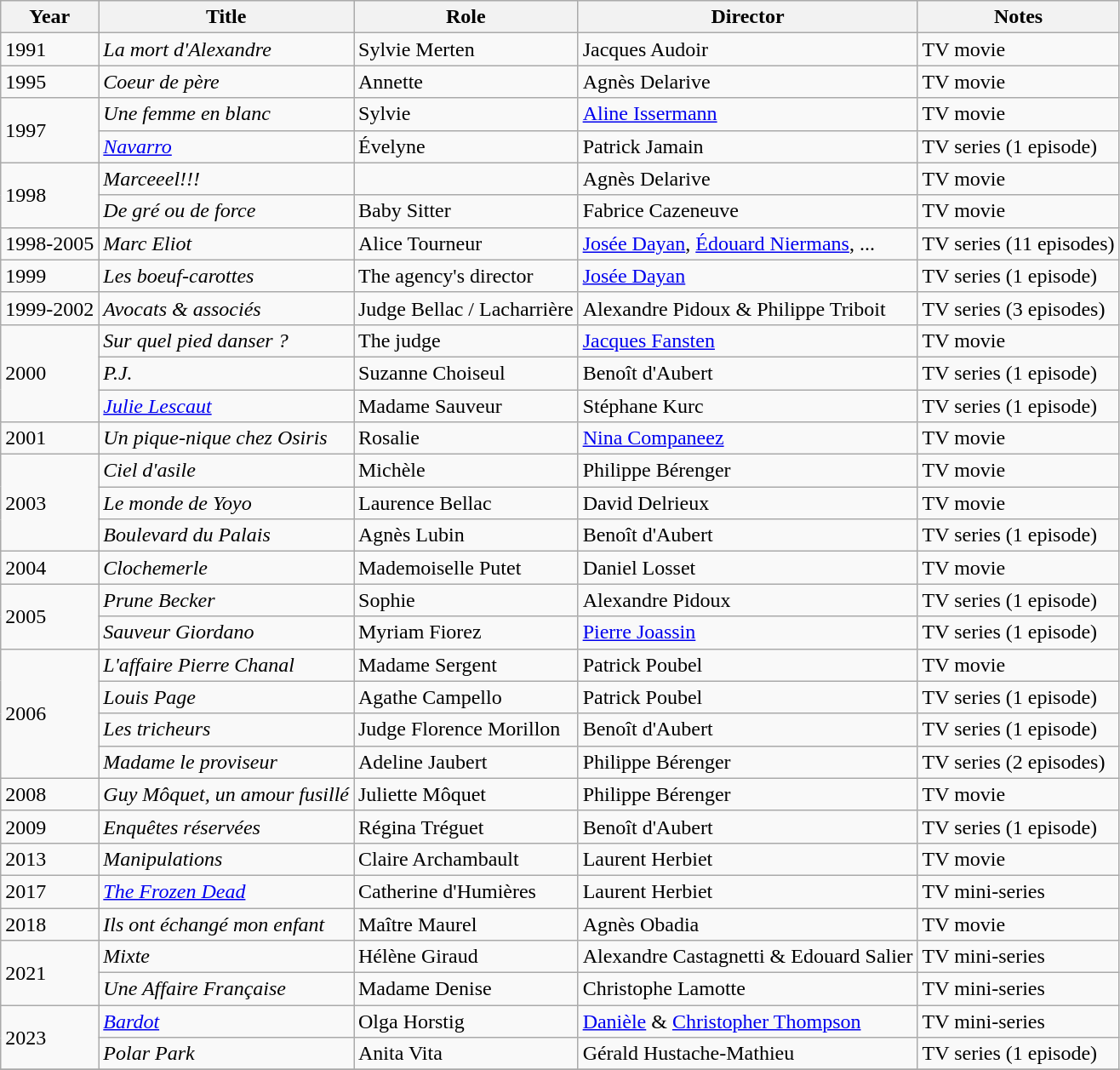<table class="wikitable">
<tr>
<th>Year</th>
<th>Title</th>
<th>Role</th>
<th>Director</th>
<th>Notes</th>
</tr>
<tr>
<td>1991</td>
<td><em>La mort d'Alexandre</em></td>
<td>Sylvie Merten</td>
<td>Jacques Audoir</td>
<td>TV movie</td>
</tr>
<tr>
<td>1995</td>
<td><em>Coeur de père</em></td>
<td>Annette</td>
<td>Agnès Delarive</td>
<td>TV movie</td>
</tr>
<tr>
<td rowspan=2>1997</td>
<td><em>Une femme en blanc</em></td>
<td>Sylvie</td>
<td><a href='#'>Aline Issermann</a></td>
<td>TV movie</td>
</tr>
<tr>
<td><em><a href='#'>Navarro</a></em></td>
<td>Évelyne</td>
<td>Patrick Jamain</td>
<td>TV series (1 episode)</td>
</tr>
<tr>
<td rowspan=2>1998</td>
<td><em>Marceeel!!!</em></td>
<td></td>
<td>Agnès Delarive</td>
<td>TV movie</td>
</tr>
<tr>
<td><em>De gré ou de force</em></td>
<td>Baby Sitter</td>
<td>Fabrice Cazeneuve</td>
<td>TV movie</td>
</tr>
<tr>
<td>1998-2005</td>
<td><em>Marc Eliot</em></td>
<td>Alice Tourneur</td>
<td><a href='#'>Josée Dayan</a>, <a href='#'>Édouard Niermans</a>, ...</td>
<td>TV series (11 episodes)</td>
</tr>
<tr>
<td>1999</td>
<td><em>Les boeuf-carottes</em></td>
<td>The agency's director</td>
<td><a href='#'>Josée Dayan</a></td>
<td>TV series (1 episode)</td>
</tr>
<tr>
<td>1999-2002</td>
<td><em>Avocats & associés</em></td>
<td>Judge Bellac / Lacharrière</td>
<td>Alexandre Pidoux & Philippe Triboit</td>
<td>TV series (3 episodes)</td>
</tr>
<tr>
<td rowspan=3>2000</td>
<td><em>Sur quel pied danser ?</em></td>
<td>The judge</td>
<td><a href='#'>Jacques Fansten</a></td>
<td>TV movie</td>
</tr>
<tr>
<td><em>P.J.</em></td>
<td>Suzanne Choiseul</td>
<td>Benoît d'Aubert</td>
<td>TV series (1 episode)</td>
</tr>
<tr>
<td><em><a href='#'>Julie Lescaut</a></em></td>
<td>Madame Sauveur</td>
<td>Stéphane Kurc</td>
<td>TV series (1 episode)</td>
</tr>
<tr>
<td>2001</td>
<td><em>Un pique-nique chez Osiris</em></td>
<td>Rosalie</td>
<td><a href='#'>Nina Companeez</a></td>
<td>TV movie</td>
</tr>
<tr>
<td rowspan=3>2003</td>
<td><em>Ciel d'asile</em></td>
<td>Michèle</td>
<td>Philippe Bérenger</td>
<td>TV movie</td>
</tr>
<tr>
<td><em>Le monde de Yoyo</em></td>
<td>Laurence Bellac</td>
<td>David Delrieux</td>
<td>TV movie</td>
</tr>
<tr>
<td><em>Boulevard du Palais</em></td>
<td>Agnès Lubin</td>
<td>Benoît d'Aubert</td>
<td>TV series (1 episode)</td>
</tr>
<tr>
<td>2004</td>
<td><em>Clochemerle</em></td>
<td>Mademoiselle Putet</td>
<td>Daniel Losset</td>
<td>TV movie</td>
</tr>
<tr>
<td rowspan=2>2005</td>
<td><em>Prune Becker</em></td>
<td>Sophie</td>
<td>Alexandre Pidoux</td>
<td>TV series (1 episode)</td>
</tr>
<tr>
<td><em>Sauveur Giordano</em></td>
<td>Myriam Fiorez</td>
<td><a href='#'>Pierre Joassin</a></td>
<td>TV series (1 episode)</td>
</tr>
<tr>
<td rowspan=4>2006</td>
<td><em>L'affaire Pierre Chanal</em></td>
<td>Madame Sergent</td>
<td>Patrick Poubel</td>
<td>TV movie</td>
</tr>
<tr>
<td><em>Louis Page</em></td>
<td>Agathe Campello</td>
<td>Patrick Poubel</td>
<td>TV series (1 episode)</td>
</tr>
<tr>
<td><em>Les tricheurs</em></td>
<td>Judge Florence Morillon</td>
<td>Benoît d'Aubert</td>
<td>TV series (1 episode)</td>
</tr>
<tr>
<td><em>Madame le proviseur</em></td>
<td>Adeline Jaubert</td>
<td>Philippe Bérenger</td>
<td>TV series (2 episodes)</td>
</tr>
<tr>
<td>2008</td>
<td><em>Guy Môquet, un amour fusillé</em></td>
<td>Juliette Môquet</td>
<td>Philippe Bérenger</td>
<td>TV movie</td>
</tr>
<tr>
<td>2009</td>
<td><em>Enquêtes réservées</em></td>
<td>Régina Tréguet</td>
<td>Benoît d'Aubert</td>
<td>TV series (1 episode)</td>
</tr>
<tr>
<td>2013</td>
<td><em>Manipulations</em></td>
<td>Claire Archambault</td>
<td>Laurent Herbiet</td>
<td>TV movie</td>
</tr>
<tr>
<td>2017</td>
<td><em><a href='#'>The Frozen Dead</a></em></td>
<td>Catherine d'Humières</td>
<td>Laurent Herbiet</td>
<td>TV mini-series</td>
</tr>
<tr>
<td>2018</td>
<td><em>Ils ont échangé mon enfant</em></td>
<td>Maître Maurel</td>
<td>Agnès Obadia</td>
<td>TV movie</td>
</tr>
<tr>
<td rowspan=2>2021</td>
<td><em>Mixte</em></td>
<td>Hélène Giraud</td>
<td>Alexandre Castagnetti & Edouard Salier</td>
<td>TV mini-series</td>
</tr>
<tr>
<td><em>Une Affaire Française</em></td>
<td>Madame Denise</td>
<td>Christophe Lamotte</td>
<td>TV mini-series</td>
</tr>
<tr>
<td rowspan=2>2023</td>
<td><em><a href='#'>Bardot</a></em></td>
<td>Olga Horstig</td>
<td><a href='#'>Danièle</a> & <a href='#'>Christopher Thompson</a></td>
<td>TV mini-series</td>
</tr>
<tr>
<td><em>Polar Park</em></td>
<td>Anita Vita</td>
<td>Gérald Hustache-Mathieu</td>
<td>TV series (1 episode)</td>
</tr>
<tr>
</tr>
</table>
